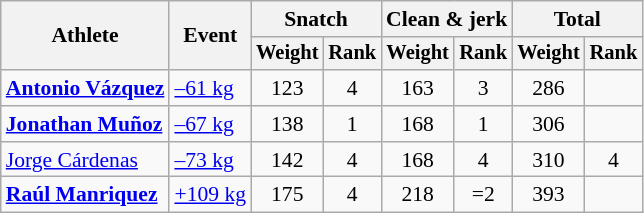<table class=wikitable style=font-size:90%;text-align:center>
<tr>
<th rowspan=2>Athlete</th>
<th rowspan=2>Event</th>
<th colspan=2>Snatch</th>
<th colspan=2>Clean & jerk</th>
<th colspan=2>Total</th>
</tr>
<tr style=font-size:95%>
<th>Weight</th>
<th>Rank</th>
<th>Weight</th>
<th>Rank</th>
<th>Weight</th>
<th>Rank</th>
</tr>
<tr>
<td align=left><strong><a href='#'>Antonio Vázquez</a></strong></td>
<td align=left><a href='#'>–61 kg</a></td>
<td>123</td>
<td>4</td>
<td>163</td>
<td>3</td>
<td>286</td>
<td></td>
</tr>
<tr>
<td align=left><strong><a href='#'>Jonathan Muñoz</a></strong></td>
<td align=left><a href='#'>–67 kg</a></td>
<td>138</td>
<td>1</td>
<td>168</td>
<td>1</td>
<td>306</td>
<td></td>
</tr>
<tr>
<td align=left><a href='#'>Jorge Cárdenas</a></td>
<td align=left><a href='#'>–73 kg</a></td>
<td>142</td>
<td>4</td>
<td>168</td>
<td>4</td>
<td>310</td>
<td>4</td>
</tr>
<tr>
<td align=left><strong><a href='#'>Raúl Manriquez</a></strong></td>
<td align=left><a href='#'>+109 kg</a></td>
<td>175</td>
<td>4</td>
<td>218</td>
<td>=2</td>
<td>393</td>
<td></td>
</tr>
</table>
